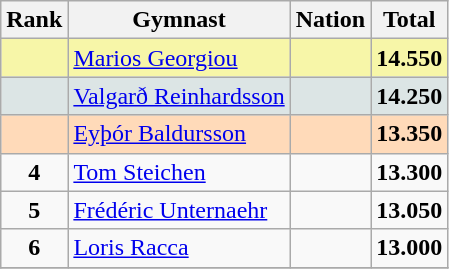<table class="wikitable sortable" style="text-align:center;">
<tr>
<th>Rank</th>
<th>Gymnast</th>
<th>Nation</th>
<th>Total</th>
</tr>
<tr style="background:#F7F6A8;">
<td style="text-align:center"></td>
<td style="text-align:left;"><a href='#'>Marios Georgiou</a></td>
<td style="text-align:left;"></td>
<td><strong>14.550</strong></td>
</tr>
<tr style="background:#DCE5E5;">
<td style="text-align:center"></td>
<td style="text-align:left;"><a href='#'>Valgarð Reinhardsson</a></td>
<td style="text-align:left;"></td>
<td><strong>14.250</strong></td>
</tr>
<tr style="background:#FFDAB9;">
<td style="text-align:center"></td>
<td style="text-align:left;"><a href='#'>Eyþór Baldursson</a></td>
<td style="text-align:left;"></td>
<td><strong>13.350</strong></td>
</tr>
<tr>
<td style="text-align:center"><strong>4</strong></td>
<td style="text-align:left;"><a href='#'>Tom Steichen</a></td>
<td style="text-align:left;"></td>
<td><strong>13.300</strong></td>
</tr>
<tr>
<td style="text-align:center"><strong>5</strong></td>
<td style="text-align:left;"><a href='#'>Frédéric Unternaehr</a></td>
<td style="text-align:left;"></td>
<td><strong>13.050</strong></td>
</tr>
<tr>
<td style="text-align:center"><strong>6</strong></td>
<td style="text-align:left;"><a href='#'>Loris Racca</a></td>
<td style="text-align:left;"></td>
<td><strong>13.000</strong></td>
</tr>
<tr>
</tr>
</table>
